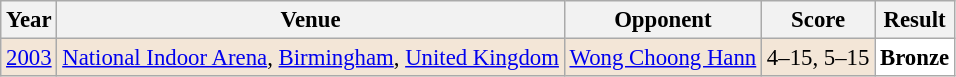<table class="sortable wikitable" style="font-size: 95%;">
<tr>
<th>Year</th>
<th>Venue</th>
<th>Opponent</th>
<th>Score</th>
<th>Result</th>
</tr>
<tr style="background:#F3E6D7">
<td align="center"><a href='#'>2003</a></td>
<td align="left"><a href='#'>National Indoor Arena</a>, <a href='#'>Birmingham</a>, <a href='#'>United Kingdom</a></td>
<td align="left"> <a href='#'>Wong Choong Hann</a></td>
<td align="left">4–15, 5–15</td>
<td style="text-align:left; background:white"> <strong>Bronze</strong></td>
</tr>
</table>
